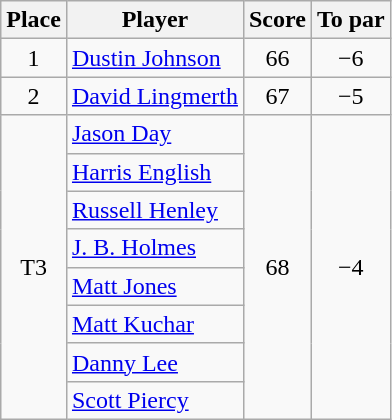<table class="wikitable">
<tr>
<th>Place</th>
<th>Player</th>
<th>Score</th>
<th>To par</th>
</tr>
<tr>
<td align=center>1</td>
<td> <a href='#'>Dustin Johnson</a></td>
<td align=center>66</td>
<td align=center>−6</td>
</tr>
<tr>
<td align=center>2</td>
<td> <a href='#'>David Lingmerth</a></td>
<td align=center>67</td>
<td align=center>−5</td>
</tr>
<tr>
<td rowspan="8" style="text-align:center;">T3</td>
<td> <a href='#'>Jason Day</a></td>
<td rowspan="8" style="text-align:center;">68</td>
<td rowspan="8" style="text-align:center;">−4</td>
</tr>
<tr>
<td> <a href='#'>Harris English</a></td>
</tr>
<tr>
<td> <a href='#'>Russell Henley</a></td>
</tr>
<tr>
<td> <a href='#'>J. B. Holmes</a></td>
</tr>
<tr>
<td> <a href='#'>Matt Jones</a></td>
</tr>
<tr>
<td> <a href='#'>Matt Kuchar</a></td>
</tr>
<tr>
<td> <a href='#'>Danny Lee</a></td>
</tr>
<tr>
<td> <a href='#'>Scott Piercy</a></td>
</tr>
</table>
